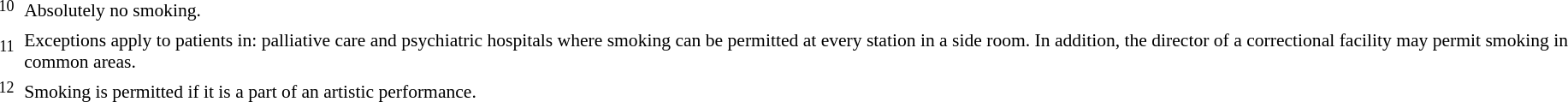<table class="toptextcells" style="font-size: 90%;">
<tr>
<td style="text-align: right; padding-right: 0.33em"><sup>10</sup></td>
<td>Absolutely no smoking.</td>
</tr>
<tr>
<td style="text-align: right; padding-right: 0.33em"><sup>11</sup></td>
<td>Exceptions apply to patients in: palliative care and psychiatric hospitals where smoking can be permitted at every station in a side room. In addition, the director of a correctional facility may permit smoking in common areas.</td>
</tr>
<tr>
<td style="text-align: right; padding-right: 0.33em"><sup>12</sup></td>
<td>Smoking is permitted if it is a part of an artistic performance.</td>
</tr>
</table>
